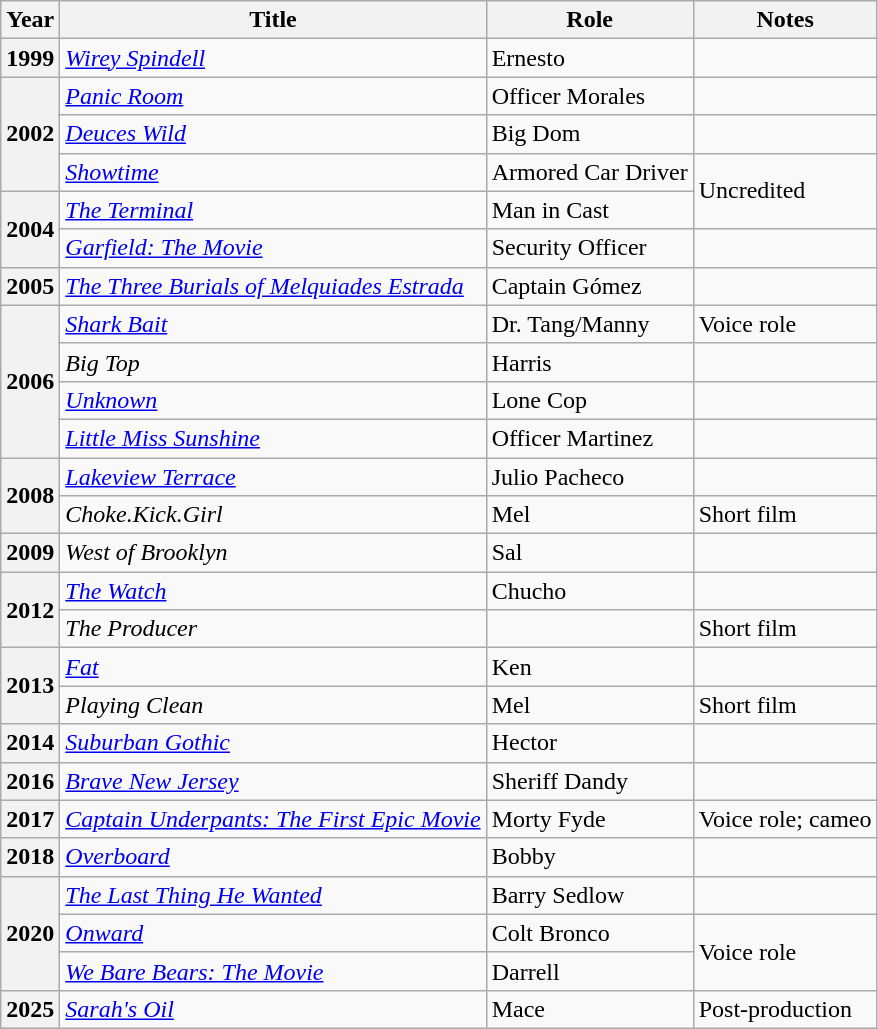<table class="wikitable plainrowheaders sortable" style="margin-right: 0;">
<tr>
<th scope="col">Year</th>
<th scope="col">Title</th>
<th scope="col">Role</th>
<th scope="col" class="unsortable">Notes</th>
</tr>
<tr>
<th scope="row">1999</th>
<td><em><a href='#'>Wirey Spindell</a></em></td>
<td>Ernesto</td>
<td></td>
</tr>
<tr>
<th scope="row"  rowspan=3>2002</th>
<td><em><a href='#'>Panic Room</a></em></td>
<td>Officer Morales</td>
<td></td>
</tr>
<tr>
<td><em><a href='#'>Deuces Wild</a></em></td>
<td>Big Dom</td>
<td></td>
</tr>
<tr>
<td><em><a href='#'>Showtime</a></em></td>
<td>Armored Car Driver</td>
<td rowspan=2>Uncredited</td>
</tr>
<tr>
<th scope="row" rowspan=2>2004</th>
<td><em><a href='#'>The Terminal</a></em></td>
<td>Man in Cast</td>
</tr>
<tr>
<td><em><a href='#'>Garfield: The Movie</a></em></td>
<td>Security Officer</td>
<td></td>
</tr>
<tr>
<th scope="row">2005</th>
<td><em><a href='#'>The Three Burials of Melquiades Estrada</a></em></td>
<td>Captain Gómez</td>
<td></td>
</tr>
<tr>
<th scope="row" rowspan=4>2006</th>
<td><em><a href='#'>Shark Bait</a></em></td>
<td>Dr. Tang/Manny</td>
<td>Voice role</td>
</tr>
<tr>
<td><em>Big Top</em></td>
<td>Harris</td>
<td></td>
</tr>
<tr>
<td><em><a href='#'>Unknown</a></em></td>
<td>Lone Cop</td>
<td></td>
</tr>
<tr>
<td><em><a href='#'>Little Miss Sunshine</a></em></td>
<td>Officer Martinez</td>
<td></td>
</tr>
<tr>
<th scope="row" rowspan=2>2008</th>
<td><em><a href='#'>Lakeview Terrace</a></em></td>
<td>Julio Pacheco</td>
<td></td>
</tr>
<tr>
<td><em>Choke.Kick.Girl</em></td>
<td>Mel</td>
<td>Short film</td>
</tr>
<tr>
<th scope="row">2009</th>
<td><em>West of Brooklyn</em></td>
<td>Sal</td>
<td></td>
</tr>
<tr>
<th scope="row" rowspan=2>2012</th>
<td><em><a href='#'>The Watch</a></em></td>
<td>Chucho</td>
<td></td>
</tr>
<tr>
<td><em>The Producer</em></td>
<td></td>
<td>Short film</td>
</tr>
<tr>
<th scope="row" rowspan=2>2013</th>
<td><em><a href='#'>Fat</a></em></td>
<td>Ken</td>
<td></td>
</tr>
<tr>
<td><em>Playing Clean</em></td>
<td>Mel</td>
<td>Short film</td>
</tr>
<tr>
<th scope="row">2014</th>
<td><em><a href='#'>Suburban Gothic</a></em></td>
<td>Hector</td>
<td></td>
</tr>
<tr>
<th scope="row">2016</th>
<td><em><a href='#'>Brave New Jersey</a></em></td>
<td>Sheriff Dandy</td>
<td></td>
</tr>
<tr>
<th scope="row">2017</th>
<td><em><a href='#'>Captain Underpants: The First Epic Movie</a></em></td>
<td>Morty Fyde</td>
<td>Voice role; cameo</td>
</tr>
<tr>
<th scope="row">2018</th>
<td><em><a href='#'>Overboard</a></em></td>
<td>Bobby</td>
<td></td>
</tr>
<tr>
<th scope="row" rowspan=3>2020</th>
<td><em><a href='#'>The Last Thing He Wanted</a></em></td>
<td>Barry Sedlow</td>
<td></td>
</tr>
<tr>
<td><em><a href='#'>Onward</a></em></td>
<td>Colt Bronco</td>
<td rowspan=2>Voice role</td>
</tr>
<tr>
<td><em><a href='#'>We Bare Bears: The Movie</a></em></td>
<td>Darrell</td>
</tr>
<tr>
<th scope="row">2025</th>
<td><em><a href='#'>Sarah's Oil</a></em></td>
<td>Mace</td>
<td>Post-production</td>
</tr>
</table>
